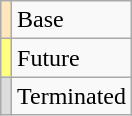<table class="wikitable" style="margin: 1em auto;">
<tr>
<td style="background-color:#FFE6BD"></td>
<td>Base</td>
</tr>
<tr>
<td style="background-color:#FFFF80"></td>
<td>Future</td>
</tr>
<tr>
<td style="background-color:#DDDDDD"></td>
<td>Terminated</td>
</tr>
</table>
